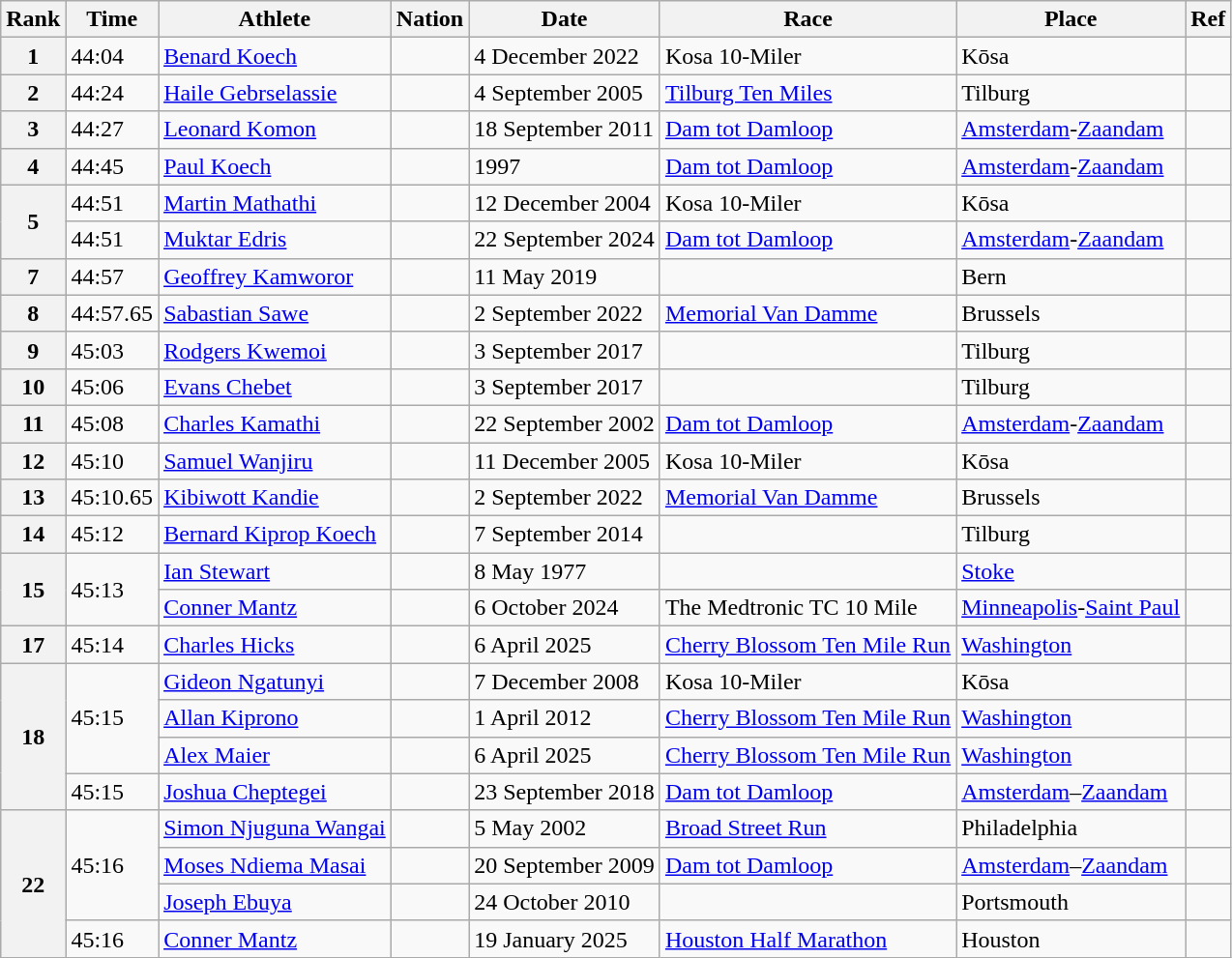<table class="wikitable">
<tr>
<th>Rank</th>
<th>Time</th>
<th>Athlete</th>
<th>Nation</th>
<th>Date</th>
<th>Race</th>
<th>Place</th>
<th>Ref</th>
</tr>
<tr>
<th>1</th>
<td>44:04</td>
<td><a href='#'>Benard Koech</a></td>
<td></td>
<td>4 December 2022</td>
<td>Kosa 10-Miler</td>
<td>Kōsa</td>
<td></td>
</tr>
<tr>
<th>2</th>
<td>44:24 </td>
<td><a href='#'>Haile Gebrselassie</a></td>
<td></td>
<td>4 September 2005</td>
<td><a href='#'>Tilburg Ten Miles</a></td>
<td>Tilburg</td>
<td></td>
</tr>
<tr>
<th>3</th>
<td>44:27 </td>
<td><a href='#'>Leonard Komon</a></td>
<td></td>
<td>18 September 2011</td>
<td><a href='#'>Dam tot Damloop</a></td>
<td><a href='#'>Amsterdam</a>-<a href='#'>Zaandam</a></td>
<td></td>
</tr>
<tr>
<th>4</th>
<td>44:45 </td>
<td><a href='#'>Paul Koech</a></td>
<td></td>
<td>1997</td>
<td><a href='#'>Dam tot Damloop</a></td>
<td><a href='#'>Amsterdam</a>-<a href='#'>Zaandam</a></td>
<td></td>
</tr>
<tr>
<th rowspan=2>5</th>
<td>44:51</td>
<td><a href='#'>Martin Mathathi</a></td>
<td></td>
<td>12 December 2004</td>
<td>Kosa 10-Miler</td>
<td>Kōsa</td>
<td></td>
</tr>
<tr>
<td>44:51 </td>
<td><a href='#'>Muktar Edris</a></td>
<td></td>
<td>22 September 2024</td>
<td><a href='#'>Dam tot Damloop</a></td>
<td><a href='#'>Amsterdam</a>-<a href='#'>Zaandam</a></td>
<td></td>
</tr>
<tr>
<th>7</th>
<td>44:57</td>
<td><a href='#'>Geoffrey Kamworor</a></td>
<td></td>
<td>11 May 2019</td>
<td></td>
<td>Bern</td>
<td></td>
</tr>
<tr>
<th>8</th>
<td>44:57.65</td>
<td><a href='#'>Sabastian Sawe</a></td>
<td></td>
<td>2 September 2022</td>
<td><a href='#'>Memorial Van Damme</a></td>
<td>Brussels</td>
<td></td>
</tr>
<tr>
<th>9</th>
<td>45:03</td>
<td><a href='#'>Rodgers Kwemoi</a></td>
<td></td>
<td>3 September 2017</td>
<td></td>
<td>Tilburg</td>
<td></td>
</tr>
<tr>
<th>10</th>
<td>45:06</td>
<td><a href='#'>Evans Chebet</a></td>
<td></td>
<td>3 September 2017</td>
<td></td>
<td>Tilburg</td>
<td></td>
</tr>
<tr>
<th>11</th>
<td>45:08</td>
<td><a href='#'>Charles Kamathi</a></td>
<td></td>
<td>22 September 2002</td>
<td><a href='#'>Dam tot Damloop</a></td>
<td><a href='#'>Amsterdam</a>-<a href='#'>Zaandam</a></td>
<td></td>
</tr>
<tr>
<th>12</th>
<td>45:10</td>
<td><a href='#'>Samuel Wanjiru</a></td>
<td></td>
<td>11 December 2005</td>
<td>Kosa 10-Miler</td>
<td>Kōsa</td>
<td></td>
</tr>
<tr>
<th>13</th>
<td>45:10.65</td>
<td><a href='#'>Kibiwott Kandie</a></td>
<td></td>
<td>2 September 2022</td>
<td><a href='#'>Memorial Van Damme</a></td>
<td>Brussels</td>
<td></td>
</tr>
<tr>
<th>14</th>
<td>45:12</td>
<td><a href='#'>Bernard Kiprop Koech</a></td>
<td></td>
<td>7 September 2014</td>
<td></td>
<td>Tilburg</td>
<td></td>
</tr>
<tr>
<th rowspan=2>15</th>
<td rowspan=2>45:13</td>
<td><a href='#'>Ian Stewart</a></td>
<td></td>
<td>8 May 1977</td>
<td></td>
<td><a href='#'>Stoke</a></td>
<td></td>
</tr>
<tr>
<td><a href='#'>Conner Mantz</a></td>
<td></td>
<td>6 October 2024</td>
<td>The Medtronic TC 10 Mile</td>
<td><a href='#'>Minneapolis</a>-<a href='#'>Saint Paul</a></td>
<td></td>
</tr>
<tr>
<th>17</th>
<td>45:14</td>
<td><a href='#'>Charles Hicks</a></td>
<td></td>
<td>6 April 2025</td>
<td><a href='#'>Cherry Blossom Ten Mile Run</a></td>
<td><a href='#'>Washington</a></td>
<td></td>
</tr>
<tr>
<th rowspan=4>18</th>
<td rowspan=3>45:15</td>
<td><a href='#'>Gideon Ngatunyi</a></td>
<td></td>
<td>7 December 2008</td>
<td>Kosa 10-Miler</td>
<td>Kōsa</td>
<td></td>
</tr>
<tr>
<td><a href='#'>Allan Kiprono</a></td>
<td></td>
<td>1 April 2012</td>
<td><a href='#'>Cherry Blossom Ten Mile Run</a></td>
<td><a href='#'>Washington</a></td>
<td></td>
</tr>
<tr>
<td><a href='#'>Alex Maier</a></td>
<td></td>
<td>6 April 2025</td>
<td><a href='#'>Cherry Blossom Ten Mile Run</a></td>
<td><a href='#'>Washington</a></td>
<td></td>
</tr>
<tr>
<td>45:15 </td>
<td><a href='#'>Joshua Cheptegei</a></td>
<td></td>
<td>23 September 2018</td>
<td><a href='#'>Dam tot Damloop</a></td>
<td><a href='#'>Amsterdam</a>–<a href='#'>Zaandam</a></td>
<td></td>
</tr>
<tr>
<th rowspan=4>22</th>
<td rowspan=3>45:16</td>
<td><a href='#'>Simon Njuguna Wangai</a></td>
<td></td>
<td>5 May 2002</td>
<td><a href='#'>Broad Street Run</a></td>
<td>Philadelphia</td>
<td></td>
</tr>
<tr>
<td><a href='#'>Moses Ndiema Masai</a></td>
<td></td>
<td>20 September 2009</td>
<td><a href='#'>Dam tot Damloop</a></td>
<td><a href='#'>Amsterdam</a>–<a href='#'>Zaandam</a></td>
<td></td>
</tr>
<tr>
<td><a href='#'>Joseph Ebuya</a></td>
<td></td>
<td>24 October 2010</td>
<td></td>
<td>Portsmouth</td>
<td></td>
</tr>
<tr>
<td>45:16</td>
<td><a href='#'>Conner Mantz</a></td>
<td></td>
<td>19 January 2025</td>
<td><a href='#'>Houston Half Marathon</a></td>
<td>Houston</td>
<td></td>
</tr>
</table>
